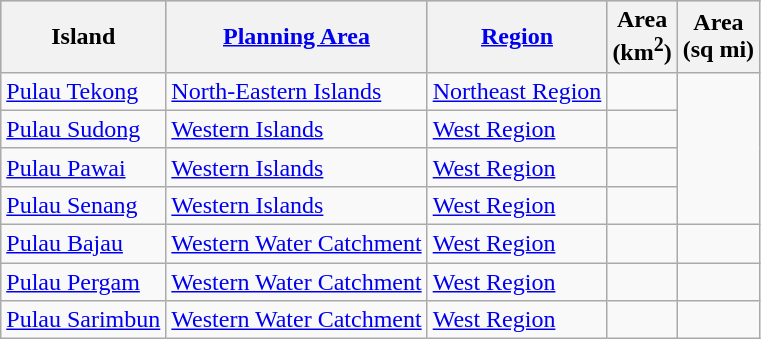<table class="wikitable sortable static-row-numbers static-row-header-hash" id="SGIsland2">
<tr bgcolor="#CCCCCC">
<th>Island</th>
<th><a href='#'>Planning Area</a></th>
<th><a href='#'>Region</a></th>
<th>Area<br>(km<sup>2</sup>)</th>
<th>Area<br>(sq mi)</th>
</tr>
<tr>
<td><a href='#'>Pulau Tekong</a></td>
<td><a href='#'>North-Eastern Islands</a></td>
<td><a href='#'>Northeast Region</a></td>
<td></td>
</tr>
<tr>
<td><a href='#'>Pulau Sudong</a></td>
<td><a href='#'>Western Islands</a></td>
<td><a href='#'>West Region</a></td>
<td></td>
</tr>
<tr>
<td><a href='#'>Pulau Pawai</a></td>
<td><a href='#'>Western Islands</a></td>
<td><a href='#'>West Region</a></td>
<td></td>
</tr>
<tr>
<td><a href='#'>Pulau Senang</a></td>
<td><a href='#'>Western Islands</a></td>
<td><a href='#'>West Region</a></td>
<td></td>
</tr>
<tr>
<td><a href='#'>Pulau Bajau</a></td>
<td><a href='#'>Western Water Catchment</a></td>
<td><a href='#'>West Region</a></td>
<td></td>
<td></td>
</tr>
<tr>
<td><a href='#'>Pulau Pergam</a></td>
<td><a href='#'>Western Water Catchment</a></td>
<td><a href='#'>West Region</a></td>
<td></td>
<td></td>
</tr>
<tr>
<td><a href='#'>Pulau Sarimbun</a></td>
<td><a href='#'>Western Water Catchment</a></td>
<td><a href='#'>West Region</a></td>
<td></td>
</tr>
</table>
